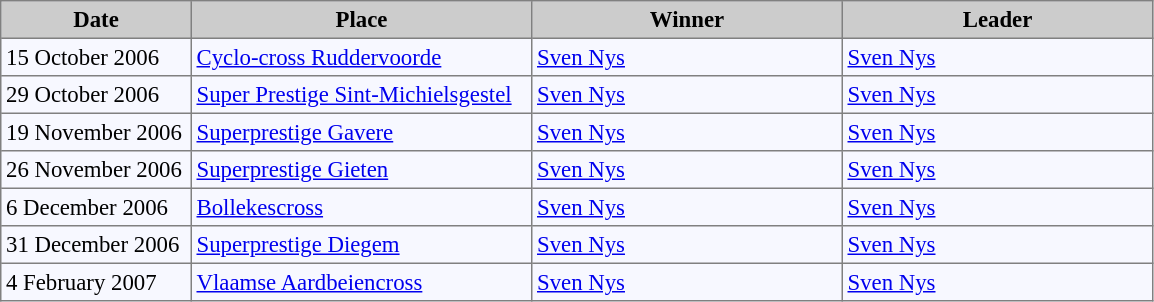<table bgcolor="#f7f8ff" cellpadding="3" cellspacing="0" border="1" style="font-size: 95%; border: gray solid 1px; border-collapse: collapse;">
<tr bgcolor="#CCCCCC">
<td align="center" width="120"><strong>Date</strong></td>
<td align="center" width="220"><strong>Place</strong></td>
<td align="center" width="200"><strong>Winner</strong></td>
<td align="center" width="200"><strong>Leader</strong></td>
</tr>
<tr align="left">
<td>15 October 2006</td>
<td> <a href='#'>Cyclo-cross Ruddervoorde</a></td>
<td> <a href='#'>Sven Nys</a></td>
<td> <a href='#'>Sven Nys</a></td>
</tr>
<tr align="left">
<td>29 October 2006</td>
<td> <a href='#'>Super Prestige Sint-Michielsgestel</a></td>
<td> <a href='#'>Sven Nys</a></td>
<td> <a href='#'>Sven Nys</a></td>
</tr>
<tr align="left">
<td>19 November 2006</td>
<td> <a href='#'>Superprestige Gavere</a></td>
<td> <a href='#'>Sven Nys</a></td>
<td> <a href='#'>Sven Nys</a></td>
</tr>
<tr align="left">
<td>26 November 2006</td>
<td> <a href='#'>Superprestige Gieten</a></td>
<td> <a href='#'>Sven Nys</a></td>
<td> <a href='#'>Sven Nys</a></td>
</tr>
<tr align="left">
<td>6 December 2006</td>
<td> <a href='#'>Bollekescross</a></td>
<td> <a href='#'>Sven Nys</a></td>
<td> <a href='#'>Sven Nys</a></td>
</tr>
<tr align="left">
<td>31 December 2006</td>
<td> <a href='#'>Superprestige Diegem</a></td>
<td> <a href='#'>Sven Nys</a></td>
<td> <a href='#'>Sven Nys</a></td>
</tr>
<tr align="left">
<td>4 February 2007</td>
<td> <a href='#'>Vlaamse Aardbeiencross</a></td>
<td> <a href='#'>Sven Nys</a></td>
<td> <a href='#'>Sven Nys</a></td>
</tr>
</table>
